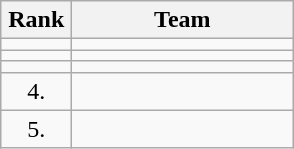<table class="wikitable" style="text-align: center;">
<tr>
<th width=40>Rank</th>
<th width=140>Team</th>
</tr>
<tr>
<td></td>
<td style="text-align:left;"></td>
</tr>
<tr>
<td></td>
<td style="text-align:left;"></td>
</tr>
<tr>
<td></td>
<td style="text-align:left;"></td>
</tr>
<tr>
<td>4.</td>
<td style="text-align:left;"></td>
</tr>
<tr>
<td>5.</td>
<td style="text-align:left;"></td>
</tr>
</table>
